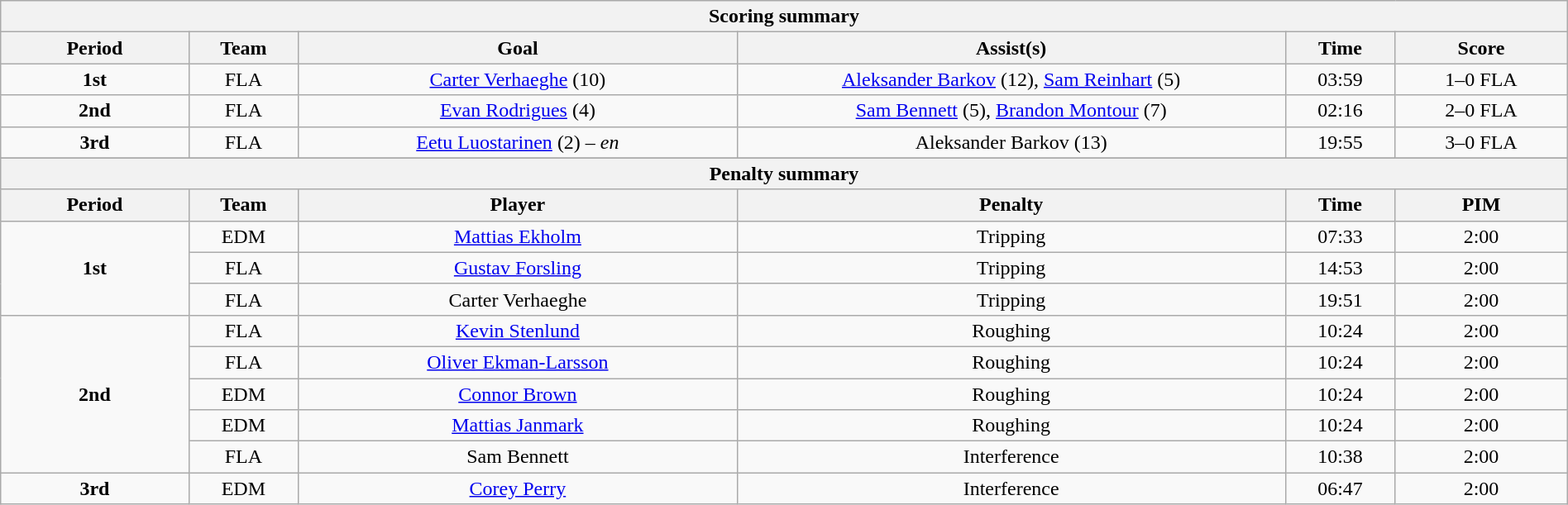<table style="width:100%;" class="wikitable">
<tr>
<th colspan="6">Scoring summary</th>
</tr>
<tr>
<th style="width:12%;">Period</th>
<th style="width:7%;">Team</th>
<th style="width:28%;">Goal</th>
<th style="width:35%;">Assist(s)</th>
<th style="width:7%;">Time</th>
<th style="width:11%;">Score</th>
</tr>
<tr style="text-align:center;">
<td rowspan="1"><strong>1st</strong></td>
<td>FLA</td>
<td><a href='#'>Carter Verhaeghe</a> (10)</td>
<td><a href='#'>Aleksander Barkov</a> (12), <a href='#'>Sam Reinhart</a> (5)</td>
<td>03:59</td>
<td>1–0 FLA</td>
</tr>
<tr style="text-align:center;">
<td rowspan="1"><strong>2nd</strong></td>
<td>FLA</td>
<td><a href='#'>Evan Rodrigues</a> (4)</td>
<td><a href='#'>Sam Bennett</a> (5), <a href='#'>Brandon Montour</a> (7)</td>
<td>02:16</td>
<td>2–0 FLA</td>
</tr>
<tr style="text-align:center;">
<td rowspan="1"><strong>3rd</strong></td>
<td>FLA</td>
<td><a href='#'>Eetu Luostarinen</a> (2) – <em>en</em></td>
<td>Aleksander Barkov (13)</td>
<td>19:55</td>
<td>3–0 FLA</td>
</tr>
<tr style="text-align:center;">
</tr>
<tr>
<th colspan="6">Penalty summary</th>
</tr>
<tr>
<th style="width:12%;">Period</th>
<th style="width:7%;">Team</th>
<th style="width:28%;">Player</th>
<th style="width:35%;">Penalty</th>
<th style="width:7%;">Time</th>
<th style="width:11%;">PIM</th>
</tr>
<tr style="text-align:center;">
<td rowspan="3"><strong>1st</strong></td>
<td>EDM</td>
<td><a href='#'>Mattias Ekholm</a></td>
<td>Tripping</td>
<td>07:33</td>
<td>2:00</td>
</tr>
<tr style="text-align:center;">
<td>FLA</td>
<td><a href='#'>Gustav Forsling</a></td>
<td>Tripping</td>
<td>14:53</td>
<td>2:00</td>
</tr>
<tr style="text-align:center;">
<td>FLA</td>
<td>Carter Verhaeghe</td>
<td>Tripping</td>
<td>19:51</td>
<td>2:00</td>
</tr>
<tr style="text-align:center;">
<td rowspan="5"><strong>2nd</strong></td>
<td>FLA</td>
<td><a href='#'>Kevin Stenlund</a></td>
<td>Roughing</td>
<td>10:24</td>
<td>2:00</td>
</tr>
<tr style="text-align:center;">
<td>FLA</td>
<td><a href='#'>Oliver Ekman-Larsson</a></td>
<td>Roughing</td>
<td>10:24</td>
<td>2:00</td>
</tr>
<tr style="text-align:center;">
<td>EDM</td>
<td><a href='#'>Connor Brown</a></td>
<td>Roughing</td>
<td>10:24</td>
<td>2:00</td>
</tr>
<tr style="text-align:center;">
<td>EDM</td>
<td><a href='#'>Mattias Janmark</a></td>
<td>Roughing</td>
<td>10:24</td>
<td>2:00</td>
</tr>
<tr style="text-align:center;">
<td>FLA</td>
<td>Sam Bennett</td>
<td>Interference</td>
<td>10:38</td>
<td>2:00</td>
</tr>
<tr style="text-align:center;">
<td rowspan="1"><strong>3rd</strong></td>
<td>EDM</td>
<td><a href='#'>Corey Perry</a></td>
<td>Interference</td>
<td>06:47</td>
<td>2:00</td>
</tr>
</table>
